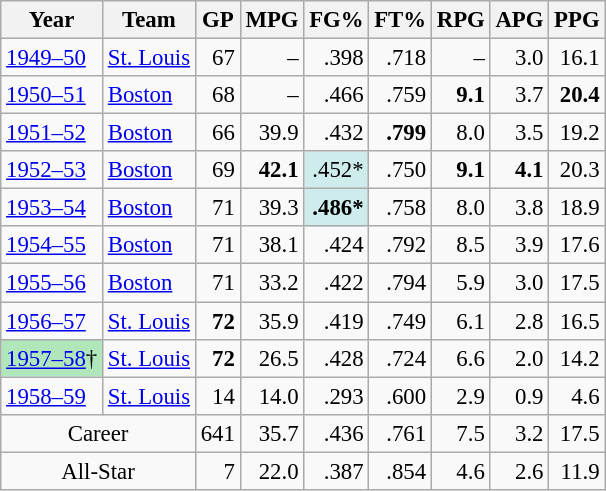<table class="wikitable sortable" style="font-size:95%; text-align:right;">
<tr>
<th>Year</th>
<th>Team</th>
<th>GP</th>
<th>MPG</th>
<th>FG%</th>
<th>FT%</th>
<th>RPG</th>
<th>APG</th>
<th>PPG</th>
</tr>
<tr>
<td style="text-align:left;"><a href='#'>1949–50</a></td>
<td style="text-align:left;"><a href='#'>St. Louis</a></td>
<td>67</td>
<td>–</td>
<td>.398</td>
<td>.718</td>
<td>–</td>
<td>3.0</td>
<td>16.1</td>
</tr>
<tr>
<td style="text-align:left;"><a href='#'>1950–51</a></td>
<td style="text-align:left;"><a href='#'>Boston</a></td>
<td>68</td>
<td>–</td>
<td>.466</td>
<td>.759</td>
<td><strong>9.1</strong></td>
<td>3.7</td>
<td><strong>20.4</strong></td>
</tr>
<tr>
<td style="text-align:left;"><a href='#'>1951–52</a></td>
<td style="text-align:left;"><a href='#'>Boston</a></td>
<td>66</td>
<td>39.9</td>
<td>.432</td>
<td><strong>.799</strong></td>
<td>8.0</td>
<td>3.5</td>
<td>19.2</td>
</tr>
<tr>
<td style="text-align:left;"><a href='#'>1952–53</a></td>
<td style="text-align:left;"><a href='#'>Boston</a></td>
<td>69</td>
<td><strong>42.1</strong></td>
<td style="background:#cfecec;">.452*</td>
<td>.750</td>
<td><strong>9.1</strong></td>
<td><strong>4.1</strong></td>
<td>20.3</td>
</tr>
<tr>
<td style="text-align:left;"><a href='#'>1953–54</a></td>
<td style="text-align:left;"><a href='#'>Boston</a></td>
<td>71</td>
<td>39.3</td>
<td style="background:#cfecec;"><strong>.486*</strong></td>
<td>.758</td>
<td>8.0</td>
<td>3.8</td>
<td>18.9</td>
</tr>
<tr>
<td style="text-align:left;"><a href='#'>1954–55</a></td>
<td style="text-align:left;"><a href='#'>Boston</a></td>
<td>71</td>
<td>38.1</td>
<td>.424</td>
<td>.792</td>
<td>8.5</td>
<td>3.9</td>
<td>17.6</td>
</tr>
<tr>
<td style="text-align:left;"><a href='#'>1955–56</a></td>
<td style="text-align:left;"><a href='#'>Boston</a></td>
<td>71</td>
<td>33.2</td>
<td>.422</td>
<td>.794</td>
<td>5.9</td>
<td>3.0</td>
<td>17.5</td>
</tr>
<tr>
<td style="text-align:left;"><a href='#'>1956–57</a></td>
<td style="text-align:left;"><a href='#'>St. Louis</a></td>
<td><strong>72</strong></td>
<td>35.9</td>
<td>.419</td>
<td>.749</td>
<td>6.1</td>
<td>2.8</td>
<td>16.5</td>
</tr>
<tr>
<td style="text-align:left;background:#afe6ba;"><a href='#'>1957–58</a>†</td>
<td style="text-align:left;"><a href='#'>St. Louis</a></td>
<td><strong>72</strong></td>
<td>26.5</td>
<td>.428</td>
<td>.724</td>
<td>6.6</td>
<td>2.0</td>
<td>14.2</td>
</tr>
<tr>
<td style="text-align:left;"><a href='#'>1958–59</a></td>
<td style="text-align:left;"><a href='#'>St. Louis</a></td>
<td>14</td>
<td>14.0</td>
<td>.293</td>
<td>.600</td>
<td>2.9</td>
<td>0.9</td>
<td>4.6</td>
</tr>
<tr class="sortbottom">
<td colspan="2" style="text-align:center;">Career</td>
<td>641</td>
<td>35.7</td>
<td>.436</td>
<td>.761</td>
<td>7.5</td>
<td>3.2</td>
<td>17.5</td>
</tr>
<tr class="sortbottom">
<td colspan="2" style="text-align:center;">All-Star</td>
<td>7</td>
<td>22.0</td>
<td>.387</td>
<td>.854</td>
<td>4.6</td>
<td>2.6</td>
<td>11.9</td>
</tr>
</table>
